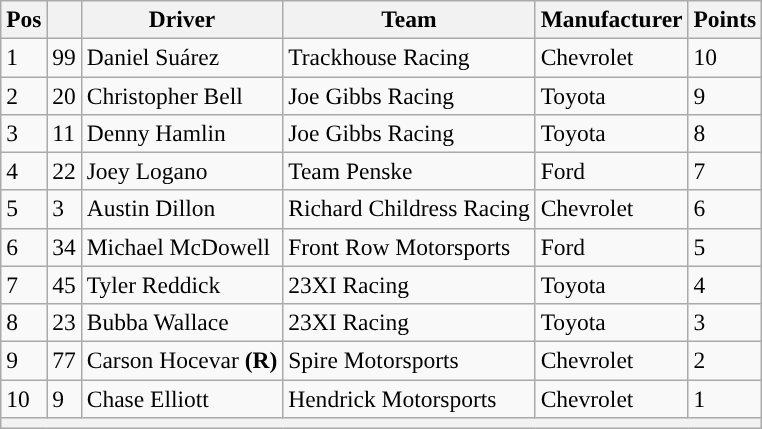<table class="wikitable" style="font-size:98%">
<tr>
<th>Pos</th>
<th></th>
<th>Driver</th>
<th>Team</th>
<th>Manufacturer</th>
<th>Points</th>
</tr>
<tr>
<td>1</td>
<td>99</td>
<td>Daniel Suárez</td>
<td>Trackhouse Racing</td>
<td>Chevrolet</td>
<td>10</td>
</tr>
<tr>
<td>2</td>
<td>20</td>
<td>Christopher Bell</td>
<td>Joe Gibbs Racing</td>
<td>Toyota</td>
<td>9</td>
</tr>
<tr>
<td>3</td>
<td>11</td>
<td>Denny Hamlin</td>
<td>Joe Gibbs Racing</td>
<td>Toyota</td>
<td>8</td>
</tr>
<tr>
<td>4</td>
<td>22</td>
<td>Joey Logano</td>
<td>Team Penske</td>
<td>Ford</td>
<td>7</td>
</tr>
<tr>
<td>5</td>
<td>3</td>
<td>Austin Dillon</td>
<td>Richard Childress Racing</td>
<td>Chevrolet</td>
<td>6</td>
</tr>
<tr>
<td>6</td>
<td>34</td>
<td>Michael McDowell</td>
<td>Front Row Motorsports</td>
<td>Ford</td>
<td>5</td>
</tr>
<tr>
<td>7</td>
<td>45</td>
<td>Tyler Reddick</td>
<td>23XI Racing</td>
<td>Toyota</td>
<td>4</td>
</tr>
<tr>
<td>8</td>
<td>23</td>
<td>Bubba Wallace</td>
<td>23XI Racing</td>
<td>Toyota</td>
<td>3</td>
</tr>
<tr>
<td>9</td>
<td>77</td>
<td>Carson Hocevar <strong>(R)</strong></td>
<td>Spire Motorsports</td>
<td>Chevrolet</td>
<td>2</td>
</tr>
<tr>
<td>10</td>
<td>9</td>
<td>Chase Elliott</td>
<td>Hendrick Motorsports</td>
<td>Chevrolet</td>
<td>1</td>
</tr>
<tr>
<th colspan="6"></th>
</tr>
</table>
